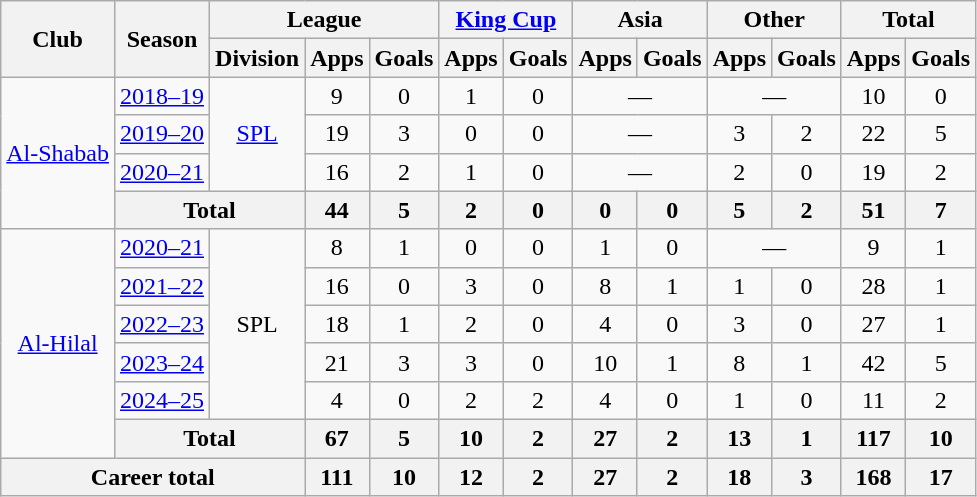<table class="wikitable" style="text-align: center">
<tr>
<th rowspan=2>Club</th>
<th rowspan=2>Season</th>
<th colspan=3>League</th>
<th colspan=2><a href='#'>King Cup</a></th>
<th colspan=2>Asia</th>
<th colspan=2>Other</th>
<th colspan=2>Total</th>
</tr>
<tr>
<th>Division</th>
<th>Apps</th>
<th>Goals</th>
<th>Apps</th>
<th>Goals</th>
<th>Apps</th>
<th>Goals</th>
<th>Apps</th>
<th>Goals</th>
<th>Apps</th>
<th>Goals</th>
</tr>
<tr>
<td rowspan=4><a href='#'>Al-Shabab</a></td>
<td><a href='#'>2018–19</a></td>
<td rowspan=3><a href='#'>SPL</a></td>
<td>9</td>
<td>0</td>
<td>1</td>
<td>0</td>
<td colspan=2>—</td>
<td colspan=2>—</td>
<td>10</td>
<td>0</td>
</tr>
<tr>
<td><a href='#'>2019–20</a></td>
<td>19</td>
<td>3</td>
<td>0</td>
<td>0</td>
<td colspan=2>—</td>
<td>3</td>
<td>2</td>
<td>22</td>
<td>5</td>
</tr>
<tr>
<td><a href='#'>2020–21</a></td>
<td>16</td>
<td>2</td>
<td>1</td>
<td>0</td>
<td colspan=2>—</td>
<td>2</td>
<td>0</td>
<td>19</td>
<td>2</td>
</tr>
<tr>
<th colspan=2>Total</th>
<th>44</th>
<th>5</th>
<th>2</th>
<th>0</th>
<th>0</th>
<th>0</th>
<th>5</th>
<th>2</th>
<th>51</th>
<th>7</th>
</tr>
<tr>
<td rowspan=6><a href='#'>Al-Hilal</a></td>
<td><a href='#'>2020–21</a></td>
<td rowspan=5>SPL</td>
<td>8</td>
<td>1</td>
<td>0</td>
<td>0</td>
<td>1</td>
<td>0</td>
<td colspan=2>—</td>
<td>9</td>
<td>1</td>
</tr>
<tr>
<td><a href='#'>2021–22</a></td>
<td>16</td>
<td>0</td>
<td>3</td>
<td>0</td>
<td>8</td>
<td>1</td>
<td>1</td>
<td>0</td>
<td>28</td>
<td>1</td>
</tr>
<tr>
<td><a href='#'>2022–23</a></td>
<td>18</td>
<td>1</td>
<td>2</td>
<td>0</td>
<td>4</td>
<td>0</td>
<td>3</td>
<td>0</td>
<td>27</td>
<td>1</td>
</tr>
<tr>
<td><a href='#'>2023–24</a></td>
<td>21</td>
<td>3</td>
<td>3</td>
<td>0</td>
<td>10</td>
<td>1</td>
<td>8</td>
<td>1</td>
<td>42</td>
<td>5</td>
</tr>
<tr>
<td><a href='#'>2024–25</a></td>
<td>4</td>
<td>0</td>
<td>2</td>
<td>2</td>
<td>4</td>
<td>0</td>
<td>1</td>
<td>0</td>
<td>11</td>
<td>2</td>
</tr>
<tr>
<th colspan=2>Total</th>
<th>67</th>
<th>5</th>
<th>10</th>
<th>2</th>
<th>27</th>
<th>2</th>
<th>13</th>
<th>1</th>
<th>117</th>
<th>10</th>
</tr>
<tr>
<th colspan=3>Career total</th>
<th>111</th>
<th>10</th>
<th>12</th>
<th>2</th>
<th>27</th>
<th>2</th>
<th>18</th>
<th>3</th>
<th>168</th>
<th>17</th>
</tr>
</table>
